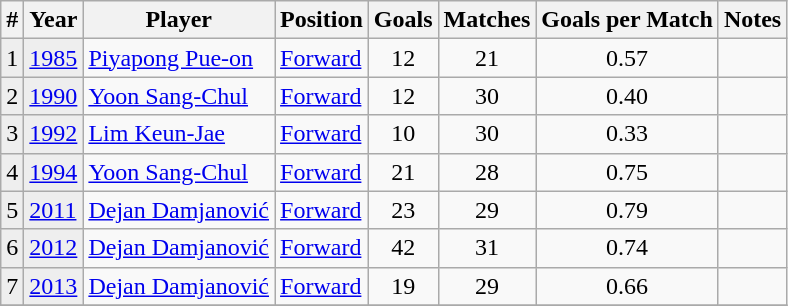<table class="wikitable" border="1">
<tr>
<th>#</th>
<th>Year</th>
<th>Player</th>
<th>Position</th>
<th>Goals</th>
<th>Matches</th>
<th>Goals per Match</th>
<th>Notes</th>
</tr>
<tr>
<td style="background:#eeeeee">1</td>
<td style="background:#eeeeee"><a href='#'>1985</a></td>
<td> <a href='#'>Piyapong Pue-on</a></td>
<td><a href='#'>Forward</a></td>
<td style="text-align: center;">12</td>
<td style="text-align: center;">21</td>
<td style="text-align: center;">0.57</td>
<td></td>
</tr>
<tr>
<td style="background:#eeeeee">2</td>
<td style="background:#eeeeee"><a href='#'>1990</a></td>
<td> <a href='#'>Yoon Sang-Chul</a></td>
<td><a href='#'>Forward</a></td>
<td style="text-align: center;">12</td>
<td style="text-align: center;">30</td>
<td style="text-align: center;">0.40</td>
<td></td>
</tr>
<tr>
<td style="background:#eeeeee">3</td>
<td style="background:#eeeeee"><a href='#'>1992</a></td>
<td> <a href='#'>Lim Keun-Jae</a></td>
<td><a href='#'>Forward</a></td>
<td style="text-align: center;">10</td>
<td style="text-align: center;">30</td>
<td style="text-align: center;">0.33</td>
<td></td>
</tr>
<tr>
<td style="background:#eeeeee">4</td>
<td style="background:#eeeeee"><a href='#'>1994</a></td>
<td> <a href='#'>Yoon Sang-Chul</a></td>
<td><a href='#'>Forward</a></td>
<td style="text-align: center;">21</td>
<td style="text-align: center;">28</td>
<td style="text-align: center;">0.75</td>
<td></td>
</tr>
<tr>
<td style="background:#eeeeee">5</td>
<td style="background:#eeeeee"><a href='#'>2011</a></td>
<td> <a href='#'>Dejan Damjanović</a></td>
<td><a href='#'>Forward</a></td>
<td style="text-align: center;">23</td>
<td style="text-align: center;">29</td>
<td style="text-align: center;">0.79</td>
<td></td>
</tr>
<tr>
<td style="background:#eeeeee">6</td>
<td style="background:#eeeeee"><a href='#'>2012</a></td>
<td> <a href='#'>Dejan Damjanović</a></td>
<td><a href='#'>Forward</a></td>
<td style="text-align: center;">42</td>
<td style="text-align: center;">31</td>
<td style="text-align: center;">0.74</td>
<td></td>
</tr>
<tr>
<td style="background:#eeeeee">7</td>
<td style="background:#eeeeee"><a href='#'>2013</a></td>
<td> <a href='#'>Dejan Damjanović</a></td>
<td><a href='#'>Forward</a></td>
<td style="text-align: center;">19</td>
<td style="text-align: center;">29</td>
<td style="text-align: center;">0.66</td>
<td></td>
</tr>
<tr>
</tr>
</table>
